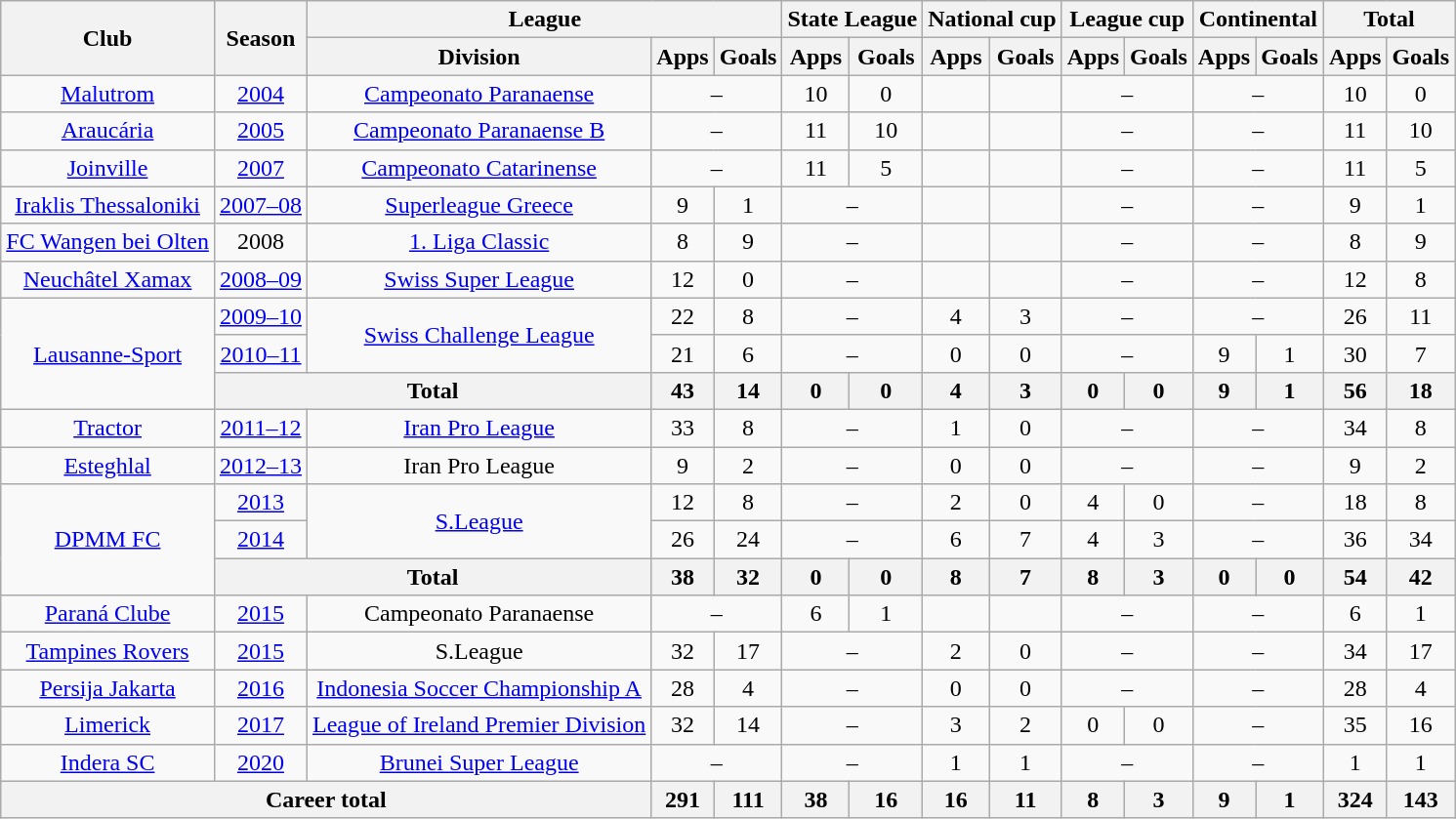<table class="wikitable" style="text-align:center">
<tr>
<th rowspan="2">Club</th>
<th rowspan="2">Season</th>
<th colspan="3">League</th>
<th colspan="2">State League</th>
<th colspan="2">National cup</th>
<th colspan="2">League cup</th>
<th colspan="2">Continental</th>
<th colspan="2">Total</th>
</tr>
<tr>
<th>Division</th>
<th>Apps</th>
<th>Goals</th>
<th>Apps</th>
<th>Goals</th>
<th>Apps</th>
<th>Goals</th>
<th>Apps</th>
<th>Goals</th>
<th>Apps</th>
<th>Goals</th>
<th>Apps</th>
<th>Goals</th>
</tr>
<tr>
<td><a href='#'>Malutrom</a></td>
<td><a href='#'>2004</a></td>
<td><a href='#'>Campeonato Paranaense</a></td>
<td colspan="2">–</td>
<td>10</td>
<td>0</td>
<td></td>
<td></td>
<td colspan="2">–</td>
<td colspan="2">–</td>
<td>10</td>
<td>0</td>
</tr>
<tr>
<td><a href='#'>Araucária</a></td>
<td><a href='#'>2005</a></td>
<td><a href='#'>Campeonato Paranaense B</a></td>
<td colspan="2">–</td>
<td>11</td>
<td>10</td>
<td></td>
<td></td>
<td colspan="2">–</td>
<td colspan="2">–</td>
<td>11</td>
<td>10</td>
</tr>
<tr>
<td><a href='#'>Joinville</a></td>
<td><a href='#'>2007</a></td>
<td><a href='#'>Campeonato Catarinense</a></td>
<td colspan="2">–</td>
<td>11</td>
<td>5</td>
<td></td>
<td></td>
<td colspan="2">–</td>
<td colspan="2">–</td>
<td>11</td>
<td>5</td>
</tr>
<tr>
<td><a href='#'>Iraklis Thessaloniki</a></td>
<td><a href='#'>2007–08</a></td>
<td><a href='#'>Superleague Greece</a></td>
<td>9</td>
<td>1</td>
<td colspan="2">–</td>
<td></td>
<td></td>
<td colspan="2">–</td>
<td colspan="2">–</td>
<td>9</td>
<td>1</td>
</tr>
<tr>
<td><a href='#'>FC Wangen bei Olten</a></td>
<td>2008</td>
<td><a href='#'>1. Liga Classic</a></td>
<td>8</td>
<td>9</td>
<td colspan="2">–</td>
<td></td>
<td></td>
<td colspan="2">–</td>
<td colspan="2">–</td>
<td>8</td>
<td>9</td>
</tr>
<tr>
<td><a href='#'>Neuchâtel Xamax</a></td>
<td><a href='#'>2008–09</a></td>
<td><a href='#'>Swiss Super League</a></td>
<td>12</td>
<td>0</td>
<td colspan="2">–</td>
<td></td>
<td></td>
<td colspan="2">–</td>
<td colspan="2">–</td>
<td>12</td>
<td>8</td>
</tr>
<tr>
<td rowspan="3"><a href='#'>Lausanne-Sport</a></td>
<td><a href='#'>2009–10</a></td>
<td rowspan="2"><a href='#'>Swiss Challenge League</a></td>
<td>22</td>
<td>8</td>
<td colspan="2">–</td>
<td>4</td>
<td>3</td>
<td colspan="2">–</td>
<td colspan="2">–</td>
<td>26</td>
<td>11</td>
</tr>
<tr>
<td><a href='#'>2010–11</a></td>
<td>21</td>
<td>6</td>
<td colspan="2">–</td>
<td>0</td>
<td>0</td>
<td colspan="2">–</td>
<td>9</td>
<td>1</td>
<td>30</td>
<td>7</td>
</tr>
<tr>
<th colspan="2">Total</th>
<th>43</th>
<th>14</th>
<th>0</th>
<th>0</th>
<th>4</th>
<th>3</th>
<th>0</th>
<th>0</th>
<th>9</th>
<th>1</th>
<th>56</th>
<th>18</th>
</tr>
<tr>
<td><a href='#'>Tractor</a></td>
<td><a href='#'>2011–12</a></td>
<td><a href='#'>Iran Pro League</a></td>
<td>33</td>
<td>8</td>
<td colspan="2">–</td>
<td>1</td>
<td>0</td>
<td colspan="2">–</td>
<td colspan="2">–</td>
<td>34</td>
<td>8</td>
</tr>
<tr>
<td><a href='#'>Esteghlal</a></td>
<td><a href='#'>2012–13</a></td>
<td>Iran Pro League</td>
<td>9</td>
<td>2</td>
<td colspan="2">–</td>
<td>0</td>
<td>0</td>
<td colspan="2">–</td>
<td colspan="2">–</td>
<td>9</td>
<td>2</td>
</tr>
<tr>
<td rowspan="3"><a href='#'>DPMM FC</a></td>
<td><a href='#'>2013</a></td>
<td rowspan="2"><a href='#'>S.League</a></td>
<td>12</td>
<td>8</td>
<td colspan="2">–</td>
<td>2</td>
<td>0</td>
<td>4</td>
<td>0</td>
<td colspan="2">–</td>
<td>18</td>
<td>8</td>
</tr>
<tr>
<td><a href='#'>2014</a></td>
<td>26</td>
<td>24</td>
<td colspan="2">–</td>
<td>6</td>
<td>7</td>
<td>4</td>
<td>3</td>
<td colspan="2">–</td>
<td>36</td>
<td>34</td>
</tr>
<tr>
<th colspan="2">Total</th>
<th>38</th>
<th>32</th>
<th>0</th>
<th>0</th>
<th>8</th>
<th>7</th>
<th>8</th>
<th>3</th>
<th>0</th>
<th>0</th>
<th>54</th>
<th>42</th>
</tr>
<tr>
<td><a href='#'>Paraná Clube</a></td>
<td><a href='#'>2015</a></td>
<td>Campeonato Paranaense</td>
<td colspan="2">–</td>
<td>6</td>
<td>1</td>
<td></td>
<td></td>
<td colspan="2">–</td>
<td colspan="2">–</td>
<td>6</td>
<td>1</td>
</tr>
<tr>
<td><a href='#'>Tampines Rovers</a></td>
<td><a href='#'>2015</a></td>
<td>S.League</td>
<td>32</td>
<td>17</td>
<td colspan="2">–</td>
<td>2</td>
<td>0</td>
<td colspan="2">–</td>
<td colspan="2">–</td>
<td>34</td>
<td>17</td>
</tr>
<tr>
<td><a href='#'>Persija Jakarta</a></td>
<td><a href='#'>2016</a></td>
<td><a href='#'>Indonesia Soccer Championship A</a></td>
<td>28</td>
<td>4</td>
<td colspan="2">–</td>
<td>0</td>
<td>0</td>
<td colspan="2">–</td>
<td colspan="2">–</td>
<td>28</td>
<td>4</td>
</tr>
<tr>
<td><a href='#'>Limerick</a></td>
<td><a href='#'>2017</a></td>
<td><a href='#'>League of Ireland Premier Division</a></td>
<td>32</td>
<td>14</td>
<td colspan="2">–</td>
<td>3</td>
<td>2</td>
<td>0</td>
<td>0</td>
<td colspan="2">–</td>
<td>35</td>
<td>16</td>
</tr>
<tr>
<td><a href='#'>Indera SC</a></td>
<td><a href='#'>2020</a></td>
<td><a href='#'>Brunei Super League</a></td>
<td colspan="2">–</td>
<td colspan="2">–</td>
<td>1</td>
<td>1</td>
<td colspan="2">–</td>
<td colspan="2">–</td>
<td>1</td>
<td>1</td>
</tr>
<tr>
<th colspan="3">Career total</th>
<th>291</th>
<th>111</th>
<th>38</th>
<th>16</th>
<th>16</th>
<th>11</th>
<th>8</th>
<th>3</th>
<th>9</th>
<th>1</th>
<th>324</th>
<th>143</th>
</tr>
</table>
